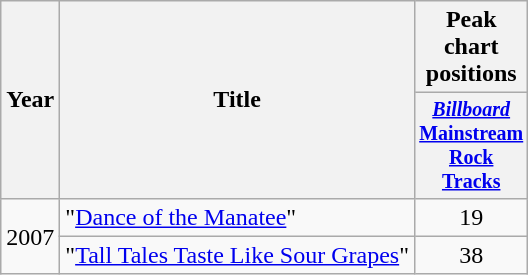<table class="wikitable" style="text-align:center;">
<tr>
<th rowspan="2">Year</th>
<th rowspan="2">Title</th>
<th colspan="9">Peak chart positions</th>
</tr>
<tr style="font-size:smaller;">
<th style="width:30px;"><em><a href='#'>Billboard</a></em> <a href='#'>Mainstream Rock Tracks</a></th>
</tr>
<tr>
<td rowspan="4">2007</td>
<td align="left">"<a href='#'>Dance of the Manatee</a>"</td>
<td>19</td>
</tr>
<tr>
<td align="left">"<a href='#'>Tall Tales Taste Like Sour Grapes</a>"</td>
<td>38</td>
</tr>
</table>
